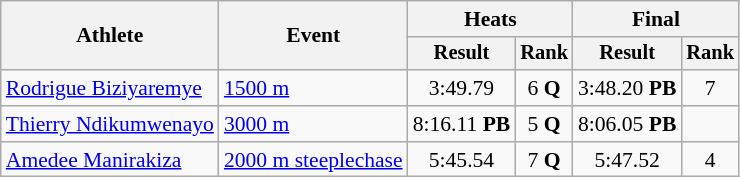<table class="wikitable" style="font-size:90%">
<tr>
<th rowspan=2>Athlete</th>
<th rowspan=2>Event</th>
<th colspan=2>Heats</th>
<th colspan=2>Final</th>
</tr>
<tr style="font-size:95%">
<th>Result</th>
<th>Rank</th>
<th>Result</th>
<th>Rank</th>
</tr>
<tr align=center>
<td align=left><a href='#'>Rodrigue Biziyaremye</a></td>
<td align=left><a href='#'>1500 m</a></td>
<td>3:49.79</td>
<td>6 <strong>Q</strong></td>
<td>3:48.20 <strong>PB</strong></td>
<td>7</td>
</tr>
<tr align=center>
<td align=left><a href='#'>Thierry Ndikumwenayo</a></td>
<td align=left><a href='#'>3000 m</a></td>
<td>8:16.11 <strong>PB</strong></td>
<td>5 <strong>Q</strong></td>
<td>8:06.05 <strong>PB</strong></td>
<td></td>
</tr>
<tr align=center>
<td align=left><a href='#'>Amedee Manirakiza</a></td>
<td align=left><a href='#'>2000 m steeplechase</a></td>
<td>5:45.54</td>
<td>7 <strong>Q</strong></td>
<td>5:47.52</td>
<td>4</td>
</tr>
</table>
